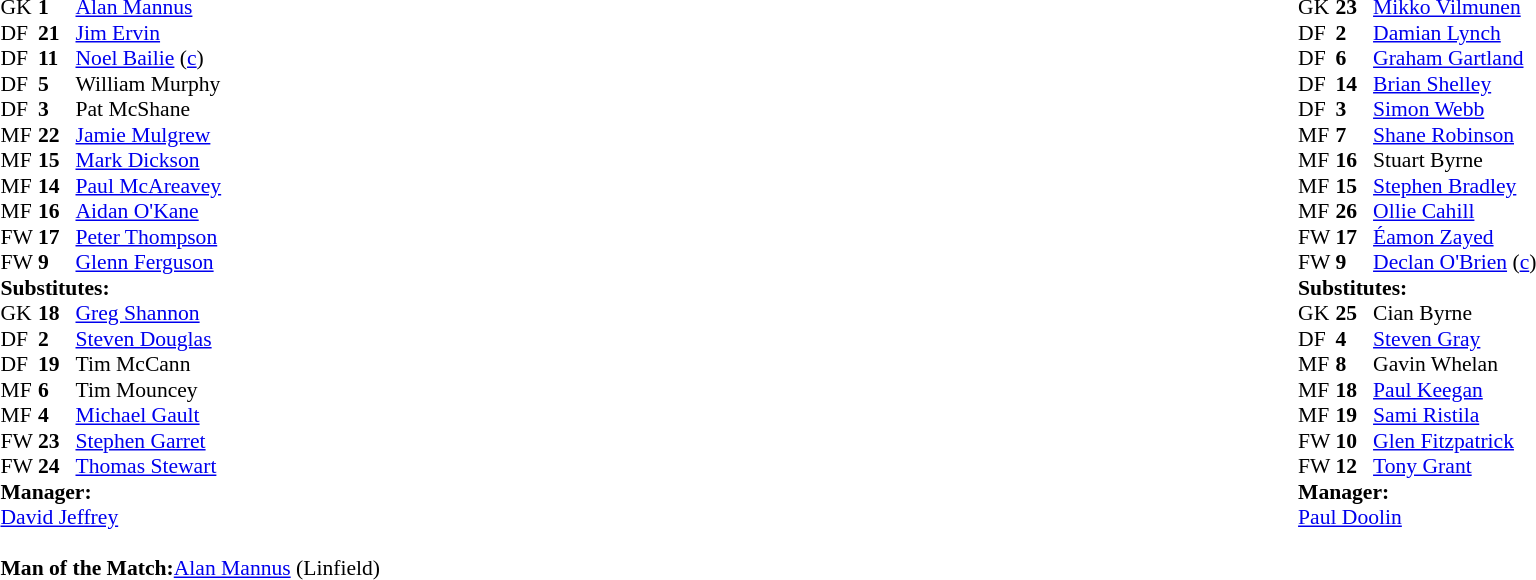<table width="100%">
<tr>
<td valign="top" width="50%"><br><table style="font-size: 90%" cellspacing="0" cellpadding="0">
<tr>
<th width="25"></th>
<th width="25"></th>
</tr>
<tr>
<td>GK</td>
<td><strong>1</strong></td>
<td> <a href='#'>Alan Mannus</a></td>
</tr>
<tr>
<td>DF</td>
<td><strong>21</strong></td>
<td> <a href='#'>Jim Ervin</a></td>
</tr>
<tr>
<td>DF</td>
<td><strong>11</strong></td>
<td> <a href='#'>Noel Bailie</a> (<a href='#'>c</a>)</td>
</tr>
<tr>
<td>DF</td>
<td><strong>5</strong></td>
<td> William Murphy</td>
</tr>
<tr>
<td>DF</td>
<td><strong>3</strong></td>
<td> Pat McShane</td>
<td></td>
<td></td>
</tr>
<tr>
<td>MF</td>
<td><strong>22</strong></td>
<td> <a href='#'>Jamie Mulgrew</a></td>
<td></td>
<td></td>
</tr>
<tr>
<td>MF</td>
<td><strong>15</strong></td>
<td> <a href='#'>Mark Dickson</a></td>
</tr>
<tr>
<td>MF</td>
<td><strong>14</strong></td>
<td> <a href='#'>Paul McAreavey</a></td>
<td></td>
</tr>
<tr>
<td>MF</td>
<td><strong>16</strong></td>
<td> <a href='#'>Aidan O'Kane</a></td>
</tr>
<tr>
<td>FW</td>
<td><strong>17</strong></td>
<td> <a href='#'>Peter Thompson</a></td>
<td></td>
<td></td>
</tr>
<tr>
<td>FW</td>
<td><strong>9</strong></td>
<td> <a href='#'>Glenn Ferguson</a></td>
</tr>
<tr>
<td colspan=3><strong>Substitutes:</strong></td>
</tr>
<tr>
<td>GK</td>
<td><strong>18</strong></td>
<td> <a href='#'>Greg Shannon</a></td>
</tr>
<tr>
<td>DF</td>
<td><strong>2</strong></td>
<td> <a href='#'>Steven Douglas</a></td>
</tr>
<tr>
<td>DF</td>
<td><strong>19</strong></td>
<td> Tim McCann</td>
<td></td>
<td></td>
</tr>
<tr>
<td>MF</td>
<td><strong>6</strong></td>
<td> Tim Mouncey</td>
<td></td>
<td></td>
</tr>
<tr>
<td>MF</td>
<td><strong>4</strong></td>
<td> <a href='#'>Michael Gault</a></td>
<td></td>
<td></td>
</tr>
<tr>
<td>FW</td>
<td><strong>23</strong></td>
<td> <a href='#'>Stephen Garret</a></td>
</tr>
<tr>
<td>FW</td>
<td><strong>24</strong></td>
<td> <a href='#'>Thomas Stewart</a></td>
</tr>
<tr>
<td colspan=3><strong>Manager:</strong></td>
</tr>
<tr>
<td colspan=4> <a href='#'>David Jeffrey</a><br><br><strong>Man of the Match:</strong><a href='#'>Alan Mannus</a> (Linfield)</td>
</tr>
</table>
</td>
<td valign="top" width="50%"><br><table style="font-size: 90%" cellspacing="0" cellpadding="0" align=center>
<tr>
<th width=25></th>
<th width=25></th>
</tr>
<tr>
<td>GK</td>
<td><strong>23</strong></td>
<td> <a href='#'>Mikko Vilmunen</a></td>
</tr>
<tr>
<td>DF</td>
<td><strong>2</strong></td>
<td> <a href='#'>Damian Lynch</a></td>
<td></td>
</tr>
<tr>
<td>DF</td>
<td><strong>6</strong></td>
<td> <a href='#'>Graham Gartland</a></td>
</tr>
<tr>
<td>DF</td>
<td><strong>14</strong></td>
<td> <a href='#'>Brian Shelley</a></td>
</tr>
<tr>
<td>DF</td>
<td><strong>3</strong></td>
<td> <a href='#'>Simon Webb</a></td>
<td></td>
<td></td>
</tr>
<tr>
<td>MF</td>
<td><strong>7</strong></td>
<td> <a href='#'>Shane Robinson</a></td>
</tr>
<tr>
<td>MF</td>
<td><strong>16</strong></td>
<td> Stuart Byrne</td>
</tr>
<tr>
<td>MF</td>
<td><strong>15</strong></td>
<td> <a href='#'>Stephen Bradley</a></td>
</tr>
<tr>
<td>MF</td>
<td><strong>26</strong></td>
<td> <a href='#'>Ollie Cahill</a></td>
<td></td>
<td></td>
</tr>
<tr>
<td>FW</td>
<td><strong>17</strong></td>
<td> <a href='#'>Éamon Zayed</a></td>
</tr>
<tr>
<td>FW</td>
<td><strong>9</strong></td>
<td> <a href='#'>Declan O'Brien</a> (<a href='#'>c</a>)</td>
<td></td>
<td></td>
</tr>
<tr>
<td colspan=3><strong>Substitutes:</strong></td>
</tr>
<tr>
<td>GK</td>
<td><strong>25</strong></td>
<td> Cian Byrne</td>
</tr>
<tr>
<td>DF</td>
<td><strong>4</strong></td>
<td> <a href='#'>Steven Gray</a></td>
<td></td>
<td></td>
</tr>
<tr>
<td>MF</td>
<td><strong>8</strong></td>
<td> Gavin Whelan</td>
</tr>
<tr>
<td>MF</td>
<td><strong>18</strong></td>
<td> <a href='#'>Paul Keegan</a></td>
<td></td>
<td></td>
</tr>
<tr>
<td>MF</td>
<td><strong>19</strong></td>
<td> <a href='#'>Sami Ristila</a></td>
</tr>
<tr>
<td>FW</td>
<td><strong>10</strong></td>
<td> <a href='#'>Glen Fitzpatrick</a></td>
</tr>
<tr>
<td>FW</td>
<td><strong>12</strong></td>
<td> <a href='#'>Tony Grant</a></td>
<td></td>
<td></td>
</tr>
<tr>
<td colspan=3><strong>Manager:</strong></td>
</tr>
<tr>
<td colspan=4> <a href='#'>Paul Doolin</a></td>
</tr>
</table>
</td>
</tr>
</table>
